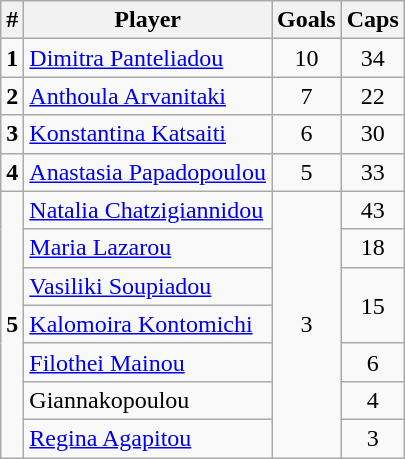<table class="wikitable sortable">
<tr>
<th width =>#</th>
<th width =>Player</th>
<th width =>Goals</th>
<th width =>Caps</th>
</tr>
<tr>
<td style="text-align:center"><strong>1</strong></td>
<td><a href='#'>Dimitra Panteliadou</a></td>
<td style="text-align:center">10</td>
<td style="text-align:center">34</td>
</tr>
<tr>
<td style="text-align:center"><strong>2</strong></td>
<td><a href='#'>Anthoula Arvanitaki</a></td>
<td style="text-align:center">7</td>
<td style="text-align:center">22</td>
</tr>
<tr>
<td style="text-align:center"><strong>3</strong></td>
<td><a href='#'>Konstantina Katsaiti</a></td>
<td style="text-align:center">6</td>
<td style="text-align:center">30</td>
</tr>
<tr>
<td style="text-align:center"><strong>4</strong></td>
<td><a href='#'>Anastasia Papadopoulou</a></td>
<td style="text-align:center">5</td>
<td style="text-align:center">33</td>
</tr>
<tr>
<td rowspan=7 style="text-align:center"><strong>5</strong></td>
<td><a href='#'>Natalia Chatzigiannidou</a></td>
<td rowspan=7 style="text-align:center">3</td>
<td style="text-align:center">43</td>
</tr>
<tr>
<td><a href='#'>Maria Lazarou</a></td>
<td style="text-align:center">18</td>
</tr>
<tr>
<td><a href='#'>Vasiliki Soupiadou</a></td>
<td rowspan=2 style="text-align:center">15</td>
</tr>
<tr>
<td><a href='#'>Kalomoira Kontomichi</a></td>
</tr>
<tr>
<td><a href='#'>Filothei Mainou</a></td>
<td style="text-align:center">6</td>
</tr>
<tr>
<td>Giannakopoulou</td>
<td style="text-align:center">4</td>
</tr>
<tr>
<td><a href='#'>Regina Agapitou</a></td>
<td style="text-align:center">3</td>
</tr>
</table>
